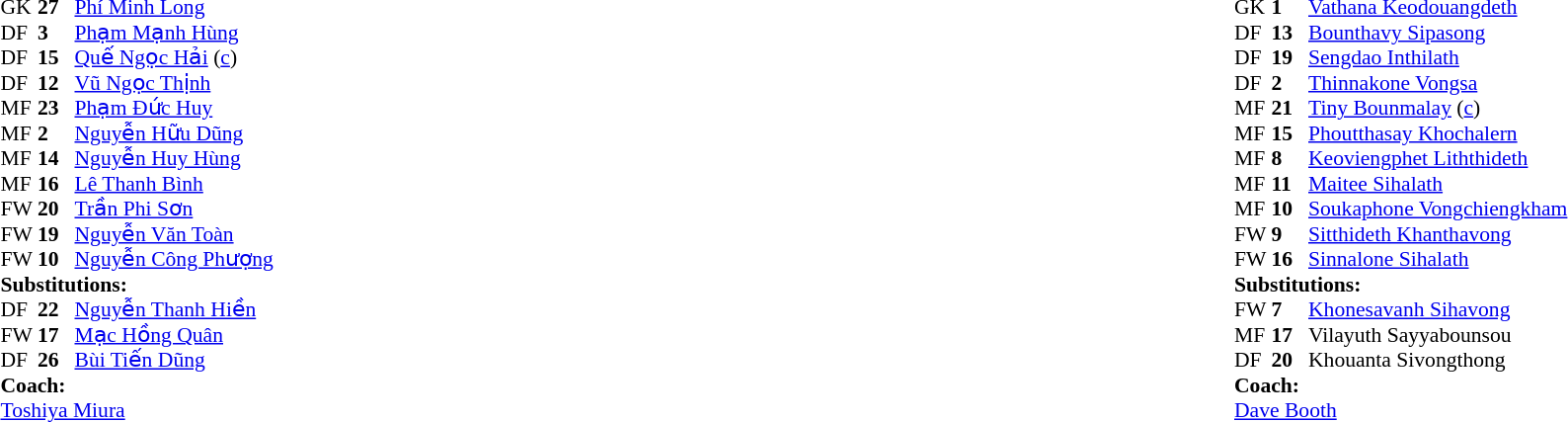<table width="100%">
<tr>
<td valign="top" width="50%"><br><table style="font-size: 90%" cellspacing="0" cellpadding="0">
<tr>
<th width="25"></th>
<th width="25"></th>
</tr>
<tr>
<td>GK</td>
<td><strong>27</strong></td>
<td><a href='#'>Phí Minh Long</a></td>
</tr>
<tr>
<td>DF</td>
<td><strong>3</strong></td>
<td><a href='#'>Phạm Mạnh Hùng</a></td>
<td></td>
</tr>
<tr>
<td>DF</td>
<td><strong>15</strong></td>
<td><a href='#'>Quế Ngọc Hải</a> (<a href='#'>c</a>)</td>
</tr>
<tr>
<td>DF</td>
<td><strong>12</strong></td>
<td><a href='#'>Vũ Ngọc Thịnh</a></td>
</tr>
<tr>
<td>MF</td>
<td><strong>23</strong></td>
<td><a href='#'>Phạm Đức Huy</a></td>
</tr>
<tr>
<td>MF</td>
<td><strong>2</strong></td>
<td><a href='#'>Nguyễn Hữu Dũng</a></td>
<td></td>
<td></td>
</tr>
<tr>
<td>MF</td>
<td><strong>14</strong></td>
<td><a href='#'>Nguyễn Huy Hùng</a></td>
</tr>
<tr>
<td>MF</td>
<td><strong>16</strong></td>
<td><a href='#'>Lê Thanh Bình</a></td>
<td></td>
<td></td>
</tr>
<tr>
<td>FW</td>
<td><strong>20</strong></td>
<td><a href='#'>Trần Phi Sơn</a></td>
</tr>
<tr>
<td>FW</td>
<td><strong>19</strong></td>
<td><a href='#'>Nguyễn Văn Toàn</a></td>
</tr>
<tr>
<td>FW</td>
<td><strong>10</strong></td>
<td><a href='#'>Nguyễn Công Phượng</a></td>
<td></td>
<td></td>
</tr>
<tr>
<td colspan=3><strong>Substitutions:</strong></td>
</tr>
<tr>
<td>DF</td>
<td><strong>22</strong></td>
<td><a href='#'>Nguyễn Thanh Hiền</a></td>
<td></td>
<td></td>
</tr>
<tr>
<td>FW</td>
<td><strong>17</strong></td>
<td><a href='#'>Mạc Hồng Quân</a></td>
<td></td>
<td></td>
</tr>
<tr>
<td>DF</td>
<td><strong>26</strong></td>
<td><a href='#'>Bùi Tiến Dũng</a></td>
<td></td>
<td></td>
</tr>
<tr>
<td colspan=3><strong>Coach:</strong></td>
</tr>
<tr>
<td colspan=3> <a href='#'>Toshiya Miura</a></td>
</tr>
</table>
</td>
<td valign="top"></td>
<td valign="top" width="50%"><br><table style="font-size: 90%" cellspacing="0" cellpadding="0" align="center">
<tr>
<th width=25></th>
<th width=25></th>
</tr>
<tr>
<td>GK</td>
<td><strong>1</strong></td>
<td><a href='#'>Vathana Keodouangdeth</a></td>
</tr>
<tr>
<td>DF</td>
<td><strong>13</strong></td>
<td><a href='#'>Bounthavy Sipasong</a></td>
</tr>
<tr>
<td>DF</td>
<td><strong>19</strong></td>
<td><a href='#'>Sengdao Inthilath</a></td>
</tr>
<tr>
<td>DF</td>
<td><strong>2</strong></td>
<td><a href='#'>Thinnakone Vongsa</a></td>
</tr>
<tr>
<td>MF</td>
<td><strong>21</strong></td>
<td><a href='#'>Tiny Bounmalay</a> (<a href='#'>c</a>)</td>
</tr>
<tr>
<td>MF</td>
<td><strong>15</strong></td>
<td><a href='#'>Phoutthasay Khochalern</a></td>
</tr>
<tr>
<td>MF</td>
<td><strong>8</strong></td>
<td><a href='#'>Keoviengphet Liththideth</a></td>
<td></td>
<td></td>
</tr>
<tr>
<td>MF</td>
<td><strong>11</strong></td>
<td><a href='#'>Maitee Sihalath</a></td>
</tr>
<tr>
<td>MF</td>
<td><strong>10</strong></td>
<td><a href='#'>Soukaphone Vongchiengkham</a></td>
<td></td>
<td></td>
</tr>
<tr>
<td>FW</td>
<td><strong>9</strong></td>
<td><a href='#'>Sitthideth Khanthavong</a></td>
<td></td>
<td></td>
</tr>
<tr>
<td>FW</td>
<td><strong>16</strong></td>
<td><a href='#'>Sinnalone Sihalath</a></td>
</tr>
<tr>
<td colspan=3><strong>Substitutions:</strong></td>
</tr>
<tr>
<td>FW</td>
<td><strong>7</strong></td>
<td><a href='#'>Khonesavanh Sihavong</a></td>
<td></td>
<td></td>
</tr>
<tr>
<td>MF</td>
<td><strong>17</strong></td>
<td>Vilayuth Sayyabounsou</td>
<td></td>
<td></td>
</tr>
<tr>
<td>DF</td>
<td><strong>20</strong></td>
<td>Khouanta Sivongthong</td>
<td></td>
<td></td>
</tr>
<tr>
<td colspan=3><strong>Coach:</strong></td>
</tr>
<tr>
<td colspan=3> <a href='#'>Dave Booth</a></td>
</tr>
</table>
</td>
</tr>
</table>
